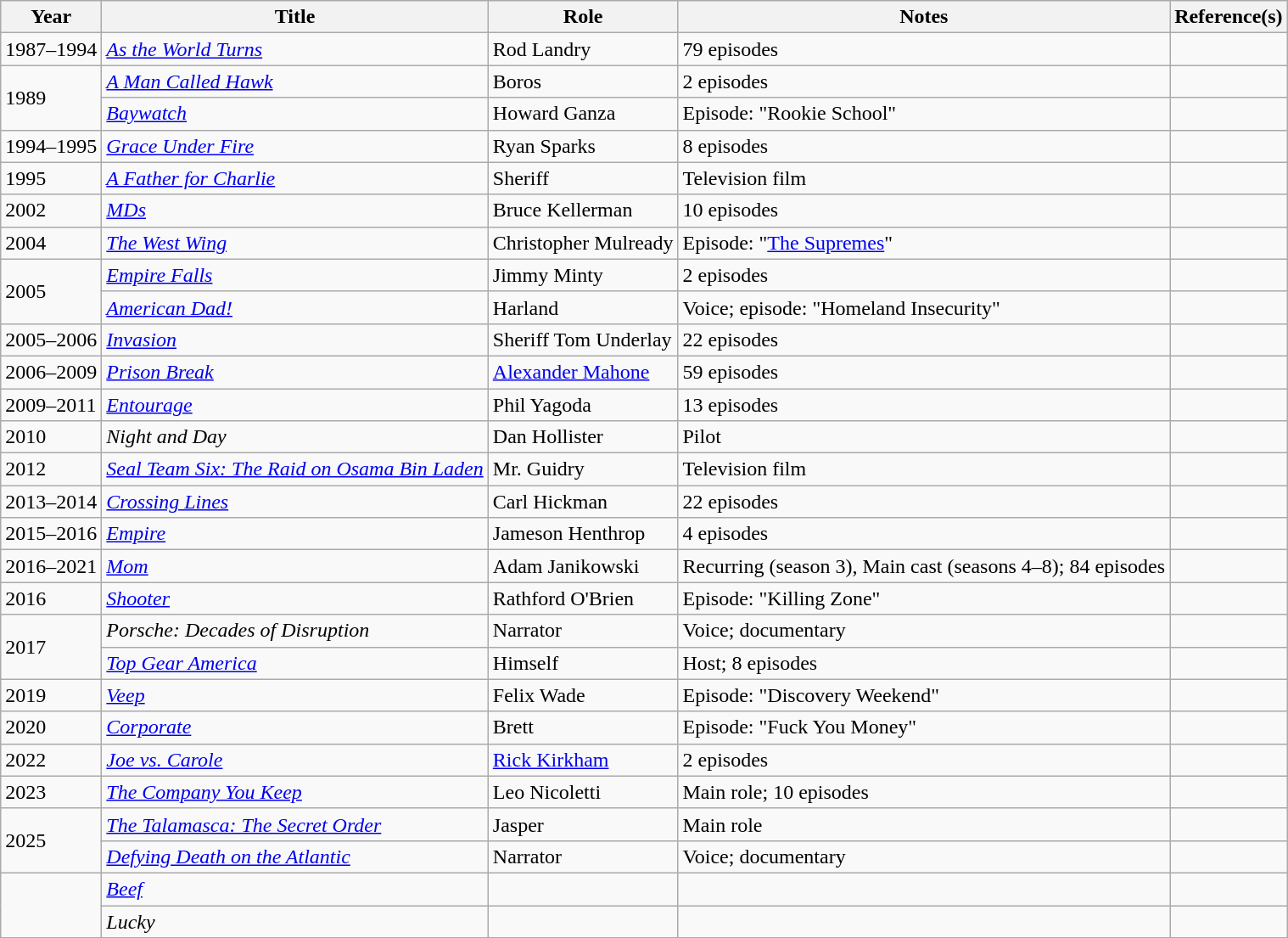<table class="wikitable sortable">
<tr>
<th scope="col">Year</th>
<th scope="col">Title</th>
<th scope="col">Role</th>
<th scope="col" class="unsortable">Notes</th>
<th scope="col" class="unsortable">Reference(s)</th>
</tr>
<tr>
<td>1987–1994</td>
<td><em><a href='#'>As the World Turns</a></em></td>
<td>Rod Landry</td>
<td>79 episodes</td>
<td></td>
</tr>
<tr>
<td rowspan="2">1989</td>
<td><em><a href='#'>A Man Called Hawk</a></em></td>
<td>Boros</td>
<td>2 episodes</td>
<td></td>
</tr>
<tr>
<td><em><a href='#'>Baywatch</a></em></td>
<td>Howard Ganza</td>
<td>Episode: "Rookie School"</td>
<td></td>
</tr>
<tr>
<td>1994–1995</td>
<td><em><a href='#'>Grace Under Fire</a></em></td>
<td>Ryan Sparks</td>
<td>8 episodes</td>
<td></td>
</tr>
<tr>
<td>1995</td>
<td><em><a href='#'>A Father for Charlie</a></em></td>
<td>Sheriff</td>
<td>Television film</td>
<td></td>
</tr>
<tr>
<td>2002</td>
<td><em><a href='#'>MDs</a></em></td>
<td>Bruce Kellerman</td>
<td>10 episodes</td>
<td></td>
</tr>
<tr>
<td>2004</td>
<td><em><a href='#'>The West Wing</a></em></td>
<td>Christopher Mulready</td>
<td>Episode: "<a href='#'>The Supremes</a>"</td>
<td></td>
</tr>
<tr>
<td rowspan="2">2005</td>
<td><em><a href='#'>Empire Falls</a></em></td>
<td>Jimmy Minty</td>
<td>2 episodes</td>
<td></td>
</tr>
<tr>
<td><em><a href='#'>American Dad!</a></em></td>
<td>Harland</td>
<td>Voice; episode: "Homeland Insecurity"</td>
<td></td>
</tr>
<tr>
<td>2005–2006</td>
<td><em><a href='#'>Invasion</a></em></td>
<td>Sheriff Tom Underlay</td>
<td>22 episodes</td>
<td></td>
</tr>
<tr>
<td>2006–2009</td>
<td><em><a href='#'>Prison Break</a></em></td>
<td><a href='#'>Alexander Mahone</a></td>
<td>59 episodes</td>
<td></td>
</tr>
<tr>
<td>2009–2011</td>
<td><em><a href='#'>Entourage</a></em></td>
<td>Phil Yagoda</td>
<td>13 episodes</td>
<td></td>
</tr>
<tr>
<td>2010</td>
<td><em>Night and Day</em></td>
<td>Dan Hollister</td>
<td>Pilot</td>
<td></td>
</tr>
<tr>
<td>2012</td>
<td><em><a href='#'>Seal Team Six: The Raid on Osama Bin Laden</a></em></td>
<td>Mr. Guidry</td>
<td>Television film</td>
<td></td>
</tr>
<tr>
<td>2013–2014</td>
<td><em><a href='#'>Crossing Lines</a></em></td>
<td>Carl Hickman</td>
<td>22 episodes</td>
<td></td>
</tr>
<tr>
<td>2015–2016</td>
<td><em><a href='#'>Empire</a></em></td>
<td>Jameson Henthrop</td>
<td>4 episodes</td>
<td></td>
</tr>
<tr>
<td>2016–2021</td>
<td><em><a href='#'>Mom</a></em></td>
<td>Adam Janikowski</td>
<td>Recurring (season 3), Main cast (seasons 4–8); 84 episodes</td>
<td></td>
</tr>
<tr>
<td>2016</td>
<td><em><a href='#'>Shooter</a></em></td>
<td>Rathford O'Brien</td>
<td>Episode: "Killing Zone"</td>
<td></td>
</tr>
<tr>
<td rowspan="2">2017</td>
<td><em>Porsche: Decades of Disruption</em></td>
<td>Narrator</td>
<td>Voice; documentary</td>
<td></td>
</tr>
<tr>
<td><em><a href='#'>Top Gear America</a></em></td>
<td>Himself</td>
<td>Host; 8 episodes</td>
<td></td>
</tr>
<tr>
<td>2019</td>
<td><em><a href='#'>Veep</a></em></td>
<td>Felix Wade</td>
<td>Episode: "Discovery Weekend"</td>
<td></td>
</tr>
<tr>
<td>2020</td>
<td><em><a href='#'>Corporate</a></em></td>
<td>Brett</td>
<td>Episode: "Fuck You Money"</td>
<td></td>
</tr>
<tr>
<td>2022</td>
<td><em><a href='#'>Joe vs. Carole</a></em></td>
<td><a href='#'>Rick Kirkham</a></td>
<td>2 episodes</td>
<td></td>
</tr>
<tr>
<td>2023</td>
<td><em><a href='#'>The Company You Keep</a></em></td>
<td>Leo Nicoletti</td>
<td>Main role; 10 episodes</td>
<td></td>
</tr>
<tr>
<td rowspan="2">2025</td>
<td><em><a href='#'>The Talamasca: The Secret Order</a></em></td>
<td>Jasper</td>
<td>Main role</td>
<td></td>
</tr>
<tr>
<td><em><a href='#'>Defying Death on the Atlantic</a></em></td>
<td>Narrator</td>
<td>Voice; documentary</td>
<td></td>
</tr>
<tr>
<td rowspan="2"></td>
<td><em><a href='#'>Beef</a></em></td>
<td></td>
<td></td>
<td></td>
</tr>
<tr>
<td><em>Lucky</em></td>
<td></td>
<td></td>
<td></td>
</tr>
</table>
